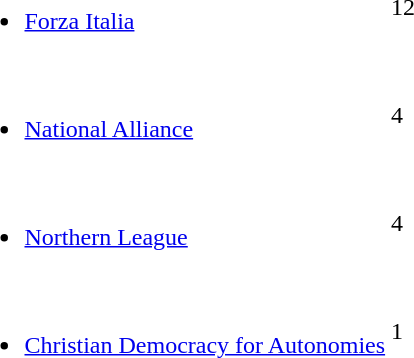<table>
<tr>
<td><br><ul><li><a href='#'>Forza Italia</a></li></ul></td>
<td><div>12</div></td>
</tr>
<tr>
<td><br><ul><li><a href='#'>National Alliance</a></li></ul></td>
<td><div>4</div></td>
</tr>
<tr>
<td><br><ul><li><a href='#'>Northern League</a></li></ul></td>
<td><div>4</div></td>
</tr>
<tr>
<td><br><ul><li><a href='#'>Christian Democracy for Autonomies</a></li></ul></td>
<td><div>1</div></td>
</tr>
</table>
